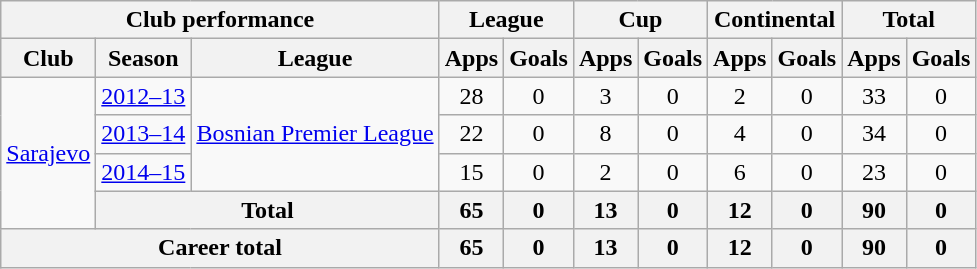<table class="wikitable" style="text-align:center">
<tr>
<th colspan=3>Club performance</th>
<th colspan=2>League</th>
<th colspan=2>Cup</th>
<th colspan=2>Continental</th>
<th colspan=2>Total</th>
</tr>
<tr>
<th>Club</th>
<th>Season</th>
<th>League</th>
<th>Apps</th>
<th>Goals</th>
<th>Apps</th>
<th>Goals</th>
<th>Apps</th>
<th>Goals</th>
<th>Apps</th>
<th>Goals</th>
</tr>
<tr>
<td rowspan=4><a href='#'>Sarajevo</a></td>
<td><a href='#'>2012–13</a></td>
<td rowspan=3><a href='#'>Bosnian Premier League</a></td>
<td>28</td>
<td>0</td>
<td>3</td>
<td>0</td>
<td>2</td>
<td>0</td>
<td>33</td>
<td>0</td>
</tr>
<tr>
<td><a href='#'>2013–14</a></td>
<td>22</td>
<td>0</td>
<td>8</td>
<td>0</td>
<td>4</td>
<td>0</td>
<td>34</td>
<td>0</td>
</tr>
<tr>
<td><a href='#'>2014–15</a></td>
<td>15</td>
<td>0</td>
<td>2</td>
<td>0</td>
<td>6</td>
<td>0</td>
<td>23</td>
<td>0</td>
</tr>
<tr>
<th colspan=2>Total</th>
<th>65</th>
<th>0</th>
<th>13</th>
<th>0</th>
<th>12</th>
<th>0</th>
<th>90</th>
<th>0</th>
</tr>
<tr>
<th colspan=3>Career total</th>
<th>65</th>
<th>0</th>
<th>13</th>
<th>0</th>
<th>12</th>
<th>0</th>
<th>90</th>
<th>0</th>
</tr>
</table>
